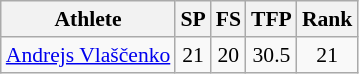<table class="wikitable" border="1" style="font-size:90%">
<tr>
<th>Athlete</th>
<th>SP</th>
<th>FS</th>
<th>TFP</th>
<th>Rank</th>
</tr>
<tr align=center>
<td align=left><a href='#'>Andrejs Vlaščenko</a></td>
<td>21</td>
<td>20</td>
<td>30.5</td>
<td>21</td>
</tr>
</table>
